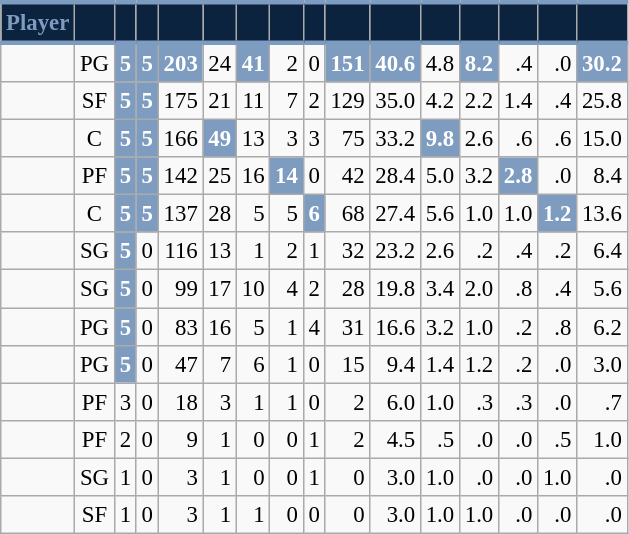<table class="wikitable sortable" style="font-size: 95%; text-align:right;">
<tr>
<th style="background:#0C2340; color:#7D9CC0; border-top:#7D9CC0 3px solid; border-bottom:#7D9CC0 3px solid;">Player</th>
<th style="background:#0C2340; color:#7D9CC0; border-top:#7D9CC0 3px solid; border-bottom:#7D9CC0 3px solid;"></th>
<th style="background:#0C2340; color:#7D9CC0; border-top:#7D9CC0 3px solid; border-bottom:#7D9CC0 3px solid;"></th>
<th style="background:#0C2340; color:#7D9CC0; border-top:#7D9CC0 3px solid; border-bottom:#7D9CC0 3px solid;"></th>
<th style="background:#0C2340; color:#7D9CC0; border-top:#7D9CC0 3px solid; border-bottom:#7D9CC0 3px solid;"></th>
<th style="background:#0C2340; color:#7D9CC0; border-top:#7D9CC0 3px solid; border-bottom:#7D9CC0 3px solid;"></th>
<th style="background:#0C2340; color:#7D9CC0; border-top:#7D9CC0 3px solid; border-bottom:#7D9CC0 3px solid;"></th>
<th style="background:#0C2340; color:#7D9CC0; border-top:#7D9CC0 3px solid; border-bottom:#7D9CC0 3px solid;"></th>
<th style="background:#0C2340; color:#7D9CC0; border-top:#7D9CC0 3px solid; border-bottom:#7D9CC0 3px solid;"></th>
<th style="background:#0C2340; color:#7D9CC0; border-top:#7D9CC0 3px solid; border-bottom:#7D9CC0 3px solid;"></th>
<th style="background:#0C2340; color:#7D9CC0; border-top:#7D9CC0 3px solid; border-bottom:#7D9CC0 3px solid;"></th>
<th style="background:#0C2340; color:#7D9CC0; border-top:#7D9CC0 3px solid; border-bottom:#7D9CC0 3px solid;"></th>
<th style="background:#0C2340; color:#7D9CC0; border-top:#7D9CC0 3px solid; border-bottom:#7D9CC0 3px solid;"></th>
<th style="background:#0C2340; color:#7D9CC0; border-top:#7D9CC0 3px solid; border-bottom:#7D9CC0 3px solid;"></th>
<th style="background:#0C2340; color:#7D9CC0; border-top:#7D9CC0 3px solid; border-bottom:#7D9CC0 3px solid;"></th>
<th style="background:#0C2340; color:#7D9CC0; border-top:#7D9CC0 3px solid; border-bottom:#7D9CC0 3px solid;"></th>
</tr>
<tr>
<td style="text-align:left;"></td>
<td style="text-align:center;">PG</td>
<td style="background:#7D9CC0; color:#FFFFFF;"><strong>5</strong></td>
<td style="background:#7D9CC0; color:#FFFFFF;"><strong>5</strong></td>
<td style="background:#7D9CC0; color:#FFFFFF;"><strong>203</strong></td>
<td>24</td>
<td style="background:#7D9CC0; color:#FFFFFF;"><strong>41</strong></td>
<td>2</td>
<td>0</td>
<td style="background:#7D9CC0; color:#FFFFFF;"><strong>151</strong></td>
<td style="background:#7D9CC0; color:#FFFFFF;"><strong>40.6</strong></td>
<td>4.8</td>
<td style="background:#7D9CC0; color:#FFFFFF;"><strong>8.2</strong></td>
<td>.4</td>
<td>.0</td>
<td style="background:#7D9CC0; color:#FFFFFF;"><strong>30.2</strong></td>
</tr>
<tr>
<td style="text-align:left;"></td>
<td style="text-align:center;">SF</td>
<td style="background:#7D9CC0; color:#FFFFFF;"><strong>5</strong></td>
<td style="background:#7D9CC0; color:#FFFFFF;"><strong>5</strong></td>
<td>175</td>
<td>21</td>
<td>11</td>
<td>7</td>
<td>2</td>
<td>129</td>
<td>35.0</td>
<td>4.2</td>
<td>2.2</td>
<td>1.4</td>
<td>.4</td>
<td>25.8</td>
</tr>
<tr>
<td style="text-align:left;"></td>
<td style="text-align:center;">C</td>
<td style="background:#7D9CC0; color:#FFFFFF;"><strong>5</strong></td>
<td style="background:#7D9CC0; color:#FFFFFF;"><strong>5</strong></td>
<td>166</td>
<td style="background:#7D9CC0; color:#FFFFFF;"><strong>49</strong></td>
<td>13</td>
<td>3</td>
<td>3</td>
<td>75</td>
<td>33.2</td>
<td style="background:#7D9CC0; color:#FFFFFF;"><strong>9.8</strong></td>
<td>2.6</td>
<td>.6</td>
<td>.6</td>
<td>15.0</td>
</tr>
<tr>
<td style="text-align:left;"></td>
<td style="text-align:center;">PF</td>
<td style="background:#7D9CC0; color:#FFFFFF;"><strong>5</strong></td>
<td style="background:#7D9CC0; color:#FFFFFF;"><strong>5</strong></td>
<td>142</td>
<td>25</td>
<td>16</td>
<td style="background:#7D9CC0; color:#FFFFFF;"><strong>14</strong></td>
<td>0</td>
<td>42</td>
<td>28.4</td>
<td>5.0</td>
<td>3.2</td>
<td style="background:#7D9CC0; color:#FFFFFF;"><strong>2.8</strong></td>
<td>.0</td>
<td>8.4</td>
</tr>
<tr>
<td style="text-align:left;"></td>
<td style="text-align:center;">C</td>
<td style="background:#7D9CC0; color:#FFFFFF;"><strong>5</strong></td>
<td style="background:#7D9CC0; color:#FFFFFF;"><strong>5</strong></td>
<td>137</td>
<td>28</td>
<td>5</td>
<td>5</td>
<td style="background:#7D9CC0; color:#FFFFFF;"><strong>6</strong></td>
<td>68</td>
<td>27.4</td>
<td>5.6</td>
<td>1.0</td>
<td>1.0</td>
<td style="background:#7D9CC0; color:#FFFFFF;"><strong>1.2</strong></td>
<td>13.6</td>
</tr>
<tr>
<td style="text-align:left;"></td>
<td style="text-align:center;">SG</td>
<td style="background:#7D9CC0; color:#FFFFFF;"><strong>5</strong></td>
<td>0</td>
<td>116</td>
<td>13</td>
<td>1</td>
<td>2</td>
<td>1</td>
<td>32</td>
<td>23.2</td>
<td>2.6</td>
<td>.2</td>
<td>.4</td>
<td>.2</td>
<td>6.4</td>
</tr>
<tr>
<td style="text-align:left;"></td>
<td style="text-align:center;">SG</td>
<td style="background:#7D9CC0; color:#FFFFFF;"><strong>5</strong></td>
<td>0</td>
<td>99</td>
<td>17</td>
<td>10</td>
<td>4</td>
<td>2</td>
<td>28</td>
<td>19.8</td>
<td>3.4</td>
<td>2.0</td>
<td>.8</td>
<td>.4</td>
<td>5.6</td>
</tr>
<tr>
<td style="text-align:left;"></td>
<td style="text-align:center;">PG</td>
<td style="background:#7D9CC0; color:#FFFFFF;"><strong>5</strong></td>
<td>0</td>
<td>83</td>
<td>16</td>
<td>5</td>
<td>1</td>
<td>4</td>
<td>31</td>
<td>16.6</td>
<td>3.2</td>
<td>1.0</td>
<td>.2</td>
<td>.8</td>
<td>6.2</td>
</tr>
<tr>
<td style="text-align:left;"></td>
<td style="text-align:center;">PG</td>
<td style="background:#7D9CC0; color:#FFFFFF;"><strong>5</strong></td>
<td>0</td>
<td>47</td>
<td>7</td>
<td>6</td>
<td>1</td>
<td>0</td>
<td>15</td>
<td>9.4</td>
<td>1.4</td>
<td>1.2</td>
<td>.2</td>
<td>.0</td>
<td>3.0</td>
</tr>
<tr>
<td style="text-align:left;"></td>
<td style="text-align:center;">PF</td>
<td>3</td>
<td>0</td>
<td>18</td>
<td>3</td>
<td>1</td>
<td>1</td>
<td>0</td>
<td>2</td>
<td>6.0</td>
<td>1.0</td>
<td>.3</td>
<td>.3</td>
<td>.0</td>
<td>.7</td>
</tr>
<tr>
<td style="text-align:left;"></td>
<td style="text-align:center;">PF</td>
<td>2</td>
<td>0</td>
<td>9</td>
<td>1</td>
<td>0</td>
<td>0</td>
<td>1</td>
<td>2</td>
<td>4.5</td>
<td>.5</td>
<td>.0</td>
<td>.0</td>
<td>.5</td>
<td>1.0</td>
</tr>
<tr>
<td style="text-align:left;"></td>
<td style="text-align:center;">SG</td>
<td>1</td>
<td>0</td>
<td>3</td>
<td>1</td>
<td>0</td>
<td>0</td>
<td>1</td>
<td>0</td>
<td>3.0</td>
<td>1.0</td>
<td>.0</td>
<td>.0</td>
<td>1.0</td>
<td>.0</td>
</tr>
<tr>
<td style="text-align:left;"></td>
<td style="text-align:center;">SF</td>
<td>1</td>
<td>0</td>
<td>3</td>
<td>1</td>
<td>1</td>
<td>0</td>
<td>0</td>
<td>0</td>
<td>3.0</td>
<td>1.0</td>
<td>1.0</td>
<td>.0</td>
<td>.0</td>
<td>.0</td>
</tr>
</table>
